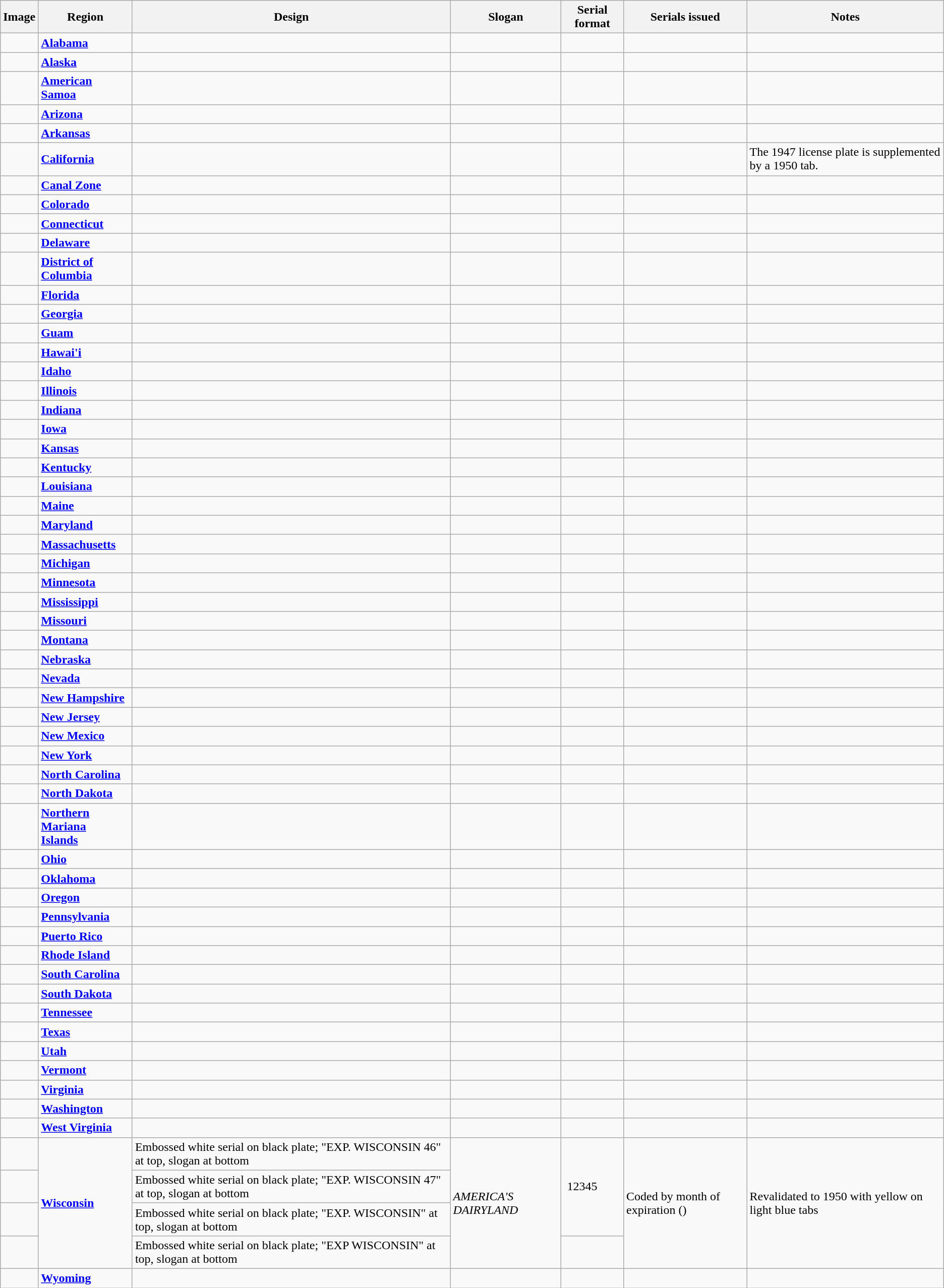<table class="wikitable">
<tr>
<th>Image</th>
<th>Region</th>
<th>Design</th>
<th>Slogan</th>
<th>Serial format</th>
<th>Serials issued</th>
<th>Notes</th>
</tr>
<tr>
<td></td>
<td><strong><a href='#'>Alabama</a></strong></td>
<td></td>
<td></td>
<td></td>
<td></td>
<td></td>
</tr>
<tr>
<td></td>
<td><strong><a href='#'>Alaska</a></strong></td>
<td></td>
<td></td>
<td></td>
<td></td>
<td></td>
</tr>
<tr>
<td></td>
<td><strong><a href='#'>American Samoa</a></strong></td>
<td></td>
<td></td>
<td></td>
<td></td>
<td></td>
</tr>
<tr>
<td></td>
<td><strong><a href='#'>Arizona</a></strong></td>
<td></td>
<td></td>
<td></td>
<td></td>
<td></td>
</tr>
<tr>
<td></td>
<td><strong><a href='#'>Arkansas</a></strong></td>
<td></td>
<td></td>
<td></td>
<td></td>
<td></td>
</tr>
<tr>
<td></td>
<td><strong><a href='#'>California</a></strong></td>
<td></td>
<td></td>
<td></td>
<td></td>
<td>The 1947 license plate is supplemented by a 1950 tab.</td>
</tr>
<tr>
<td></td>
<td><strong><a href='#'>Canal Zone</a></strong></td>
<td></td>
<td></td>
<td></td>
<td></td>
<td></td>
</tr>
<tr>
<td></td>
<td><strong><a href='#'>Colorado</a></strong></td>
<td></td>
<td></td>
<td></td>
<td></td>
<td></td>
</tr>
<tr>
<td></td>
<td><strong><a href='#'>Connecticut</a></strong></td>
<td></td>
<td></td>
<td></td>
<td></td>
<td></td>
</tr>
<tr>
<td></td>
<td><strong><a href='#'>Delaware</a></strong></td>
<td></td>
<td></td>
<td></td>
<td></td>
<td></td>
</tr>
<tr>
<td></td>
<td><strong><a href='#'>District of<br>Columbia</a></strong></td>
<td></td>
<td></td>
<td></td>
<td></td>
<td></td>
</tr>
<tr>
<td></td>
<td><strong><a href='#'>Florida</a></strong></td>
<td></td>
<td></td>
<td></td>
<td></td>
<td></td>
</tr>
<tr>
<td></td>
<td><strong><a href='#'>Georgia</a></strong></td>
<td></td>
<td></td>
<td></td>
<td></td>
<td></td>
</tr>
<tr>
<td></td>
<td><strong><a href='#'>Guam</a></strong></td>
<td></td>
<td></td>
<td></td>
<td></td>
<td></td>
</tr>
<tr>
<td></td>
<td><strong><a href='#'>Hawai'i</a></strong></td>
<td></td>
<td></td>
<td></td>
<td></td>
<td></td>
</tr>
<tr>
<td></td>
<td><strong><a href='#'>Idaho</a></strong></td>
<td></td>
<td></td>
<td></td>
<td></td>
<td></td>
</tr>
<tr>
<td></td>
<td><strong><a href='#'>Illinois</a></strong></td>
<td></td>
<td></td>
<td></td>
<td></td>
<td></td>
</tr>
<tr>
<td></td>
<td><strong><a href='#'>Indiana</a></strong></td>
<td></td>
<td></td>
<td></td>
<td></td>
<td></td>
</tr>
<tr>
<td></td>
<td><strong><a href='#'>Iowa</a></strong></td>
<td></td>
<td></td>
<td></td>
<td></td>
<td></td>
</tr>
<tr>
<td></td>
<td><strong><a href='#'>Kansas</a></strong></td>
<td></td>
<td></td>
<td></td>
<td></td>
<td></td>
</tr>
<tr>
<td></td>
<td><strong><a href='#'>Kentucky</a></strong></td>
<td></td>
<td></td>
<td></td>
<td></td>
<td></td>
</tr>
<tr>
<td></td>
<td><strong><a href='#'>Louisiana</a></strong></td>
<td></td>
<td></td>
<td></td>
<td></td>
<td></td>
</tr>
<tr>
<td></td>
<td><strong><a href='#'>Maine</a></strong></td>
<td></td>
<td></td>
<td></td>
<td></td>
<td></td>
</tr>
<tr>
<td></td>
<td><strong><a href='#'>Maryland</a></strong></td>
<td></td>
<td></td>
<td></td>
<td></td>
<td></td>
</tr>
<tr>
<td></td>
<td><strong><a href='#'>Massachusetts</a></strong></td>
<td></td>
<td></td>
<td></td>
<td></td>
<td></td>
</tr>
<tr>
<td></td>
<td><strong><a href='#'>Michigan</a></strong></td>
<td></td>
<td></td>
<td></td>
<td></td>
<td></td>
</tr>
<tr>
<td></td>
<td><strong><a href='#'>Minnesota</a></strong></td>
<td></td>
<td></td>
<td></td>
<td></td>
<td></td>
</tr>
<tr>
<td></td>
<td><strong><a href='#'>Mississippi</a></strong></td>
<td></td>
<td></td>
<td></td>
<td></td>
<td></td>
</tr>
<tr>
<td></td>
<td><strong><a href='#'>Missouri</a></strong></td>
<td></td>
<td></td>
<td></td>
<td></td>
<td></td>
</tr>
<tr>
<td></td>
<td><strong><a href='#'>Montana</a></strong></td>
<td></td>
<td></td>
<td></td>
<td></td>
<td></td>
</tr>
<tr>
<td></td>
<td><strong><a href='#'>Nebraska</a></strong></td>
<td></td>
<td></td>
<td></td>
<td></td>
<td></td>
</tr>
<tr>
<td></td>
<td><strong><a href='#'>Nevada</a></strong></td>
<td></td>
<td></td>
<td></td>
<td></td>
<td></td>
</tr>
<tr>
<td></td>
<td><strong><a href='#'>New Hampshire</a></strong></td>
<td></td>
<td></td>
<td></td>
<td></td>
<td></td>
</tr>
<tr>
<td></td>
<td><strong><a href='#'>New Jersey</a></strong></td>
<td></td>
<td></td>
<td></td>
<td></td>
<td></td>
</tr>
<tr>
<td></td>
<td><strong><a href='#'>New Mexico</a></strong></td>
<td></td>
<td></td>
<td></td>
<td></td>
<td></td>
</tr>
<tr>
<td></td>
<td><strong><a href='#'>New York</a></strong></td>
<td></td>
<td></td>
<td></td>
<td></td>
<td></td>
</tr>
<tr>
<td></td>
<td><strong><a href='#'>North Carolina</a></strong></td>
<td></td>
<td></td>
<td></td>
<td></td>
<td></td>
</tr>
<tr>
<td></td>
<td><strong><a href='#'>North Dakota</a></strong></td>
<td></td>
<td></td>
<td></td>
<td></td>
<td></td>
</tr>
<tr>
<td></td>
<td><strong><a href='#'>Northern Mariana<br> Islands</a></strong></td>
<td></td>
<td></td>
<td></td>
<td></td>
<td></td>
</tr>
<tr>
<td></td>
<td><strong><a href='#'>Ohio</a></strong></td>
<td></td>
<td></td>
<td></td>
<td></td>
<td></td>
</tr>
<tr>
<td></td>
<td><strong><a href='#'>Oklahoma</a></strong></td>
<td></td>
<td></td>
<td></td>
<td></td>
<td></td>
</tr>
<tr>
<td></td>
<td><strong><a href='#'>Oregon</a></strong></td>
<td></td>
<td></td>
<td></td>
<td></td>
<td></td>
</tr>
<tr>
<td></td>
<td><strong><a href='#'>Pennsylvania</a></strong></td>
<td></td>
<td></td>
<td></td>
<td></td>
<td></td>
</tr>
<tr>
<td></td>
<td><strong><a href='#'>Puerto Rico</a></strong></td>
<td></td>
<td></td>
<td></td>
<td></td>
<td></td>
</tr>
<tr>
<td></td>
<td><strong><a href='#'>Rhode Island</a></strong></td>
<td></td>
<td></td>
<td></td>
<td></td>
<td></td>
</tr>
<tr>
<td></td>
<td><strong><a href='#'>South Carolina</a></strong></td>
<td></td>
<td></td>
<td></td>
<td></td>
<td></td>
</tr>
<tr>
<td></td>
<td><strong><a href='#'>South Dakota</a></strong></td>
<td></td>
<td></td>
<td></td>
<td></td>
<td></td>
</tr>
<tr>
<td></td>
<td><strong><a href='#'>Tennessee</a></strong></td>
<td></td>
<td></td>
<td></td>
<td></td>
<td></td>
</tr>
<tr>
<td></td>
<td><strong><a href='#'>Texas</a></strong></td>
<td></td>
<td></td>
<td></td>
<td></td>
<td></td>
</tr>
<tr>
<td></td>
<td><strong><a href='#'>Utah</a></strong></td>
<td></td>
<td></td>
<td></td>
<td></td>
<td></td>
</tr>
<tr>
<td></td>
<td><strong><a href='#'>Vermont</a></strong></td>
<td></td>
<td></td>
<td></td>
<td></td>
<td></td>
</tr>
<tr>
<td></td>
<td><strong><a href='#'>Virginia</a></strong></td>
<td></td>
<td></td>
<td></td>
<td></td>
<td></td>
</tr>
<tr>
<td></td>
<td><strong><a href='#'>Washington</a></strong></td>
<td></td>
<td></td>
<td></td>
<td></td>
<td></td>
</tr>
<tr>
<td></td>
<td><strong><a href='#'>West Virginia</a></strong></td>
<td></td>
<td></td>
<td></td>
<td></td>
<td></td>
</tr>
<tr>
<td></td>
<td rowspan="4"><strong><a href='#'>Wisconsin</a></strong></td>
<td>Embossed white serial on black plate; "EXP. WISCONSIN 46" at top, slogan at bottom</td>
<td rowspan="4"><em>AMERICA'S DAIRYLAND</em></td>
<td rowspan="3"> 12345</td>
<td rowspan="4">Coded by month of expiration ()</td>
<td rowspan="4">Revalidated to 1950 with yellow on light blue tabs</td>
</tr>
<tr>
<td></td>
<td>Embossed white serial on black plate; "EXP. WISCONSIN 47" at top, slogan at bottom</td>
</tr>
<tr>
<td></td>
<td>Embossed white serial on black plate; "EXP. WISCONSIN" at top, slogan at bottom</td>
</tr>
<tr>
<td></td>
<td>Embossed white serial on black plate; "EXP WISCONSIN" at top, slogan at bottom</td>
<td></td>
</tr>
<tr>
<td></td>
<td><strong><a href='#'>Wyoming</a></strong></td>
<td></td>
<td></td>
<td></td>
<td></td>
<td></td>
</tr>
</table>
